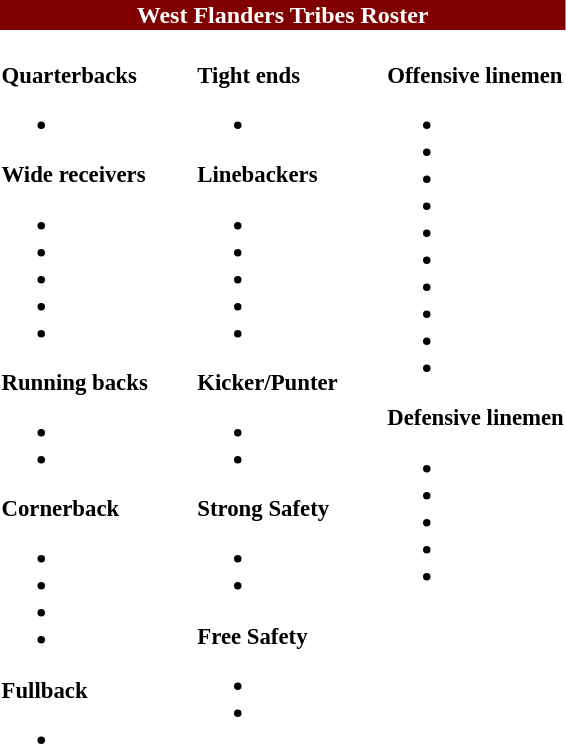<table class="toccolours" style="text-align: left;">
<tr>
<th colspan="7" style="background-color:#800000;color:white;text-align:center;">West Flanders Tribes Roster</th>
</tr>
<tr>
<td style="font-size: 95%;" valign="top"><br><strong>Quarterbacks</strong><ul><li></li></ul><strong>Wide receivers</strong><ul><li></li><li></li><li></li><li></li><li></li></ul><strong>Running backs</strong><ul><li></li><li></li></ul><strong>Cornerback</strong><ul><li></li><li></li><li></li><li></li></ul><strong>Fullback</strong><ul><li></li></ul></td>
<td style="width: 25px;"></td>
<td style="font-size: 95%;" valign="top"><br><strong>Tight ends</strong><ul><li></li></ul><strong>Linebackers</strong><ul><li></li><li></li><li></li><li></li><li></li></ul><strong>Kicker/Punter</strong><ul><li></li><li></li></ul><strong>Strong Safety</strong><ul><li></li><li></li></ul><strong>Free Safety</strong><ul><li></li><li></li></ul></td>
<td style="width: 25px;"></td>
<td style="font-size: 95%;" valign="top"><br><strong>Offensive linemen</strong><ul><li></li><li></li><li></li><li></li><li></li><li></li><li></li><li></li><li></li><li></li></ul><strong>Defensive linemen</strong><ul><li></li><li></li><li></li><li></li><li></li></ul></td>
</tr>
</table>
